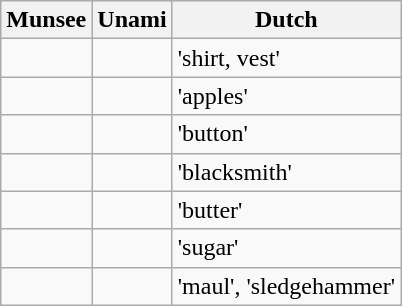<table class="wikitable plainrowheaders">
<tr>
<th scope="col">Munsee</th>
<th scope="col">Unami</th>
<th scope="col">Dutch</th>
</tr>
<tr>
<td scope="row"></td>
<td></td>
<td>  'shirt, vest'</td>
</tr>
<tr>
<td scope="row"></td>
<td></td>
<td>  'apples'</td>
</tr>
<tr>
<td scope="row"></td>
<td></td>
<td>  'button'</td>
</tr>
<tr>
<td scope="row"></td>
<td></td>
<td>  'blacksmith'</td>
</tr>
<tr>
<td scope="row"></td>
<td></td>
<td>  'butter'</td>
</tr>
<tr>
<td scope="row"></td>
<td></td>
<td>  'sugar'</td>
</tr>
<tr>
<td scope="row"></td>
<td></td>
<td>  'maul', 'sledgehammer'</td>
</tr>
</table>
